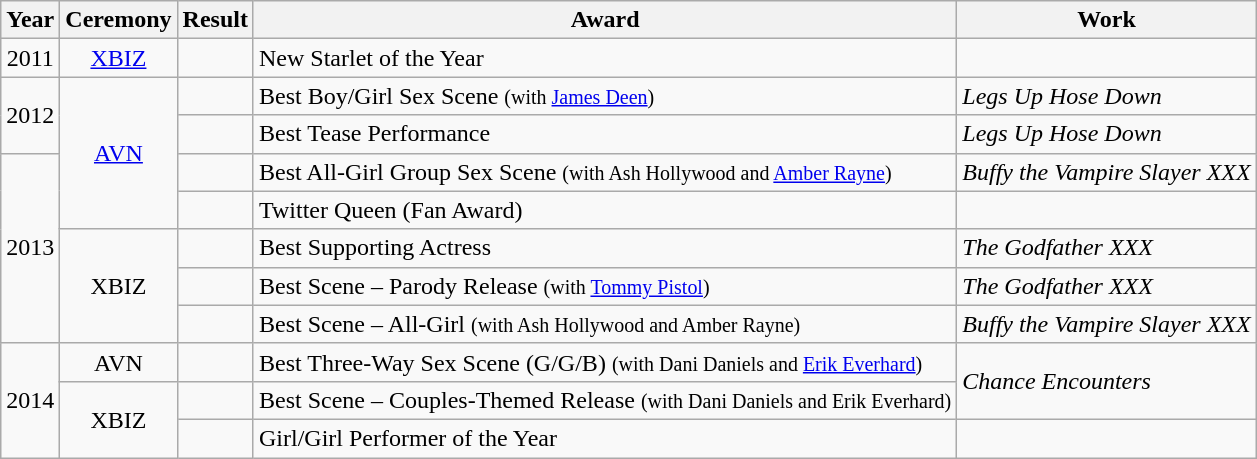<table class="wikitable">
<tr>
<th>Year</th>
<th>Ceremony</th>
<th>Result</th>
<th>Award</th>
<th>Work</th>
</tr>
<tr>
<td align=center>2011</td>
<td align=center><a href='#'>XBIZ</a></td>
<td></td>
<td>New Starlet of the Year</td>
<td></td>
</tr>
<tr>
<td rowspan=2 align=center>2012</td>
<td rowspan=4 align=center><a href='#'>AVN</a></td>
<td></td>
<td>Best Boy/Girl Sex Scene <small>(with <a href='#'>James Deen</a>)</small></td>
<td><em>Legs Up Hose Down</em></td>
</tr>
<tr>
<td></td>
<td>Best Tease Performance</td>
<td><em>Legs Up Hose Down</em></td>
</tr>
<tr>
<td rowspan=5 align=center>2013</td>
<td></td>
<td>Best All-Girl Group Sex Scene <small>(with Ash Hollywood and <a href='#'>Amber Rayne</a>)</small></td>
<td><em>Buffy the Vampire Slayer XXX</em></td>
</tr>
<tr>
<td></td>
<td>Twitter Queen (Fan Award)</td>
<td></td>
</tr>
<tr>
<td rowspan=3 align=center>XBIZ</td>
<td></td>
<td>Best Supporting Actress</td>
<td><em>The Godfather XXX</em></td>
</tr>
<tr>
<td></td>
<td>Best Scene – Parody Release <small>(with <a href='#'>Tommy Pistol</a>)</small></td>
<td><em>The Godfather XXX</em></td>
</tr>
<tr>
<td></td>
<td>Best Scene – All-Girl <small>(with Ash Hollywood and Amber Rayne)</small></td>
<td><em>Buffy the Vampire Slayer XXX</em></td>
</tr>
<tr>
<td rowspan=3 align=center>2014</td>
<td align=center>AVN</td>
<td></td>
<td>Best Three-Way Sex Scene (G/G/B) <small>(with Dani Daniels and <a href='#'>Erik Everhard</a>)</small></td>
<td rowspan=2><em>Chance Encounters</em></td>
</tr>
<tr>
<td rowspan=2 align=center>XBIZ</td>
<td></td>
<td>Best Scene – Couples-Themed Release <small>(with Dani Daniels and Erik Everhard)</small></td>
</tr>
<tr>
<td></td>
<td>Girl/Girl Performer of the Year</td>
<td></td>
</tr>
</table>
